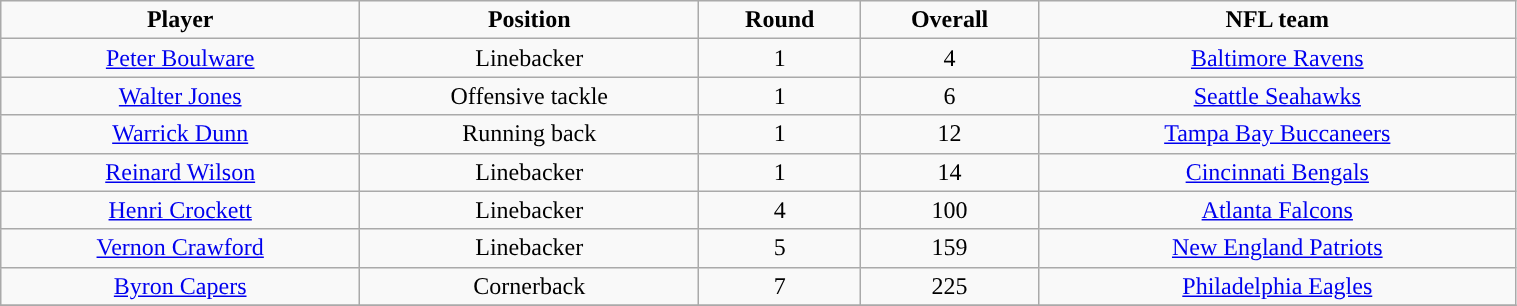<table class="wikitable" width="80%">
<tr align="center">
<td><strong>Player</strong></td>
<td><strong>Position</strong></td>
<td><strong>Round</strong></td>
<td><strong>Overall</strong></td>
<td><strong>NFL team</strong></td>
</tr>
<tr align="center" bgcolor="">
<td><a href='#'>Peter Boulware</a></td>
<td>Linebacker</td>
<td>1</td>
<td>4</td>
<td><a href='#'>Baltimore Ravens</a></td>
</tr>
<tr align="center" bgcolor="">
<td><a href='#'>Walter Jones</a></td>
<td>Offensive tackle</td>
<td>1</td>
<td>6</td>
<td><a href='#'>Seattle Seahawks</a></td>
</tr>
<tr align="center" bgcolor="">
<td><a href='#'>Warrick Dunn</a></td>
<td>Running back</td>
<td>1</td>
<td>12</td>
<td><a href='#'>Tampa Bay Buccaneers</a></td>
</tr>
<tr align="center" bgcolor="">
<td><a href='#'>Reinard Wilson</a></td>
<td>Linebacker</td>
<td>1</td>
<td>14</td>
<td><a href='#'>Cincinnati Bengals</a></td>
</tr>
<tr align="center" bgcolor="">
<td><a href='#'>Henri Crockett</a></td>
<td>Linebacker</td>
<td>4</td>
<td>100</td>
<td><a href='#'>Atlanta Falcons</a></td>
</tr>
<tr align="center" bgcolor="">
<td><a href='#'>Vernon Crawford</a></td>
<td>Linebacker</td>
<td>5</td>
<td>159</td>
<td><a href='#'>New England Patriots</a></td>
</tr>
<tr align="center" bgcolor="">
<td><a href='#'>Byron Capers</a></td>
<td>Cornerback</td>
<td>7</td>
<td>225</td>
<td><a href='#'>Philadelphia Eagles</a></td>
</tr>
<tr align="center" bgcolor="">
</tr>
</table>
